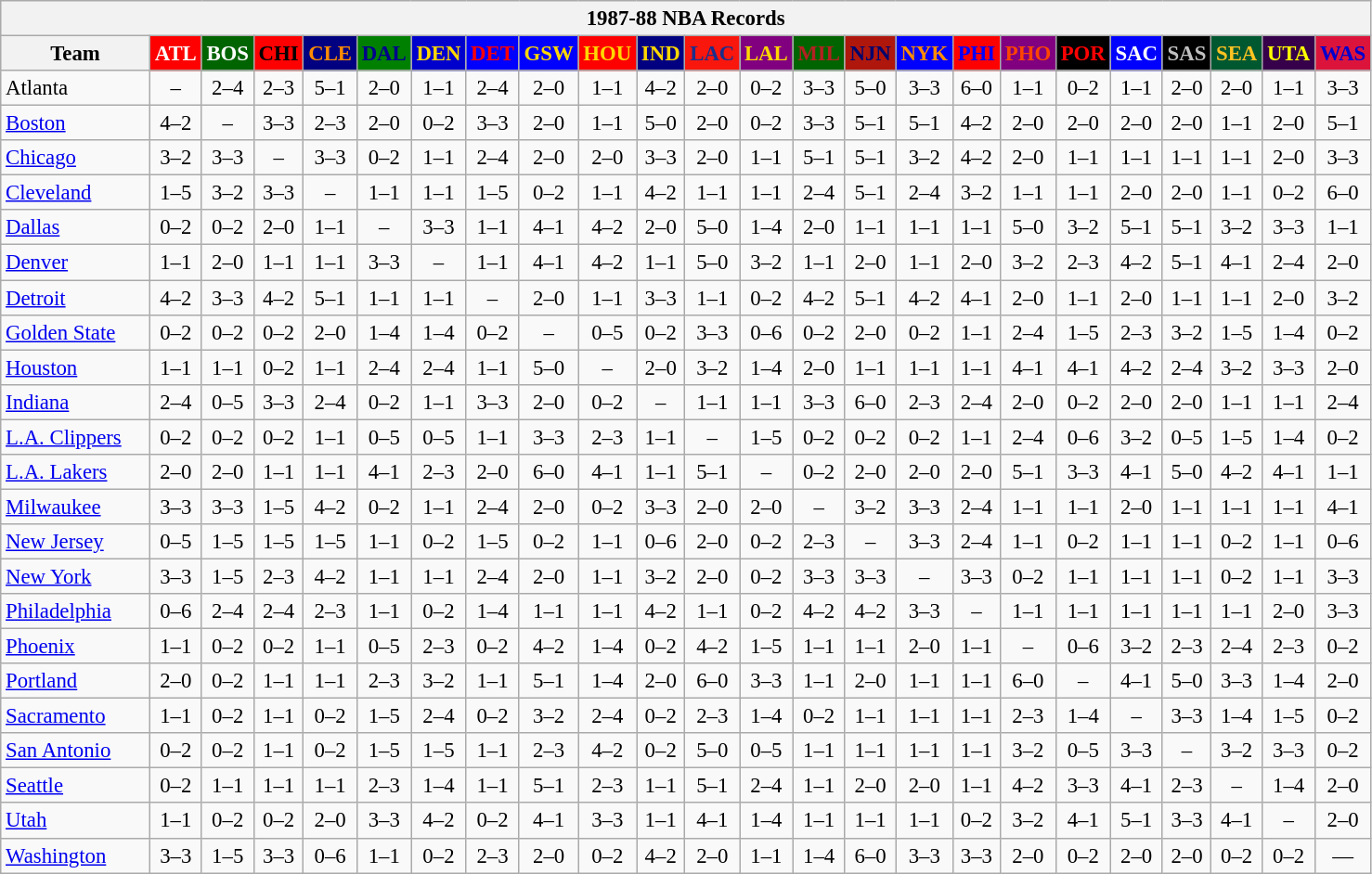<table class="wikitable" style="font-size:95%; text-align:center;">
<tr>
<th colspan=24>1987-88 NBA Records</th>
</tr>
<tr>
<th width=100>Team</th>
<th style="background:#FF0000;color:#FFFFFF;width=35">ATL</th>
<th style="background:#006400;color:#FFFFFF;width=35">BOS</th>
<th style="background:#FF0000;color:#000000;width=35">CHI</th>
<th style="background:#000080;color:#FF8C00;width=35">CLE</th>
<th style="background:#008000;color:#00008B;width=35">DAL</th>
<th style="background:#0000CD;color:#FFD700;width=35">DEN</th>
<th style="background:#0000FF;color:#FF0000;width=35">DET</th>
<th style="background:#0000FF;color:#FFD700;width=35">GSW</th>
<th style="background:#FF0000;color:#FFD700;width=35">HOU</th>
<th style="background:#000080;color:#FFD700;width=35">IND</th>
<th style="background:#F9160D;color:#1A2E8B;width=35">LAC</th>
<th style="background:#800080;color:#FFD700;width=35">LAL</th>
<th style="background:#006400;color:#B22222;width=35">MIL</th>
<th style="background:#B0170C;color:#00056D;width=35">NJN</th>
<th style="background:#0000FF;color:#FF8C00;width=35">NYK</th>
<th style="background:#FF0000;color:#0000FF;width=35">PHI</th>
<th style="background:#800080;color:#FF4500;width=35">PHO</th>
<th style="background:#000000;color:#FF0000;width=35">POR</th>
<th style="background:#0000FF;color:#FFFFFF;width=35">SAC</th>
<th style="background:#000000;color:#C0C0C0;width=35">SAS</th>
<th style="background:#005831;color:#FFC322;width=35">SEA</th>
<th style="background:#36004A;color:#FFFF00;width=35">UTA</th>
<th style="background:#DC143C;color:#0000CD;width=35">WAS</th>
</tr>
<tr>
<td style="text-align:left;">Atlanta</td>
<td>–</td>
<td>2–4</td>
<td>2–3</td>
<td>5–1</td>
<td>2–0</td>
<td>1–1</td>
<td>2–4</td>
<td>2–0</td>
<td>1–1</td>
<td>4–2</td>
<td>2–0</td>
<td>0–2</td>
<td>3–3</td>
<td>5–0</td>
<td>3–3</td>
<td>6–0</td>
<td>1–1</td>
<td>0–2</td>
<td>1–1</td>
<td>2–0</td>
<td>2–0</td>
<td>1–1</td>
<td>3–3</td>
</tr>
<tr>
<td style="text-align:left;"><a href='#'>Boston</a></td>
<td>4–2</td>
<td>–</td>
<td>3–3</td>
<td>2–3</td>
<td>2–0</td>
<td>0–2</td>
<td>3–3</td>
<td>2–0</td>
<td>1–1</td>
<td>5–0</td>
<td>2–0</td>
<td>0–2</td>
<td>3–3</td>
<td>5–1</td>
<td>5–1</td>
<td>4–2</td>
<td>2–0</td>
<td>2–0</td>
<td>2–0</td>
<td>2–0</td>
<td>1–1</td>
<td>2–0</td>
<td>5–1</td>
</tr>
<tr>
<td style="text-align:left;"><a href='#'>Chicago</a></td>
<td>3–2</td>
<td>3–3</td>
<td>–</td>
<td>3–3</td>
<td>0–2</td>
<td>1–1</td>
<td>2–4</td>
<td>2–0</td>
<td>2–0</td>
<td>3–3</td>
<td>2–0</td>
<td>1–1</td>
<td>5–1</td>
<td>5–1</td>
<td>3–2</td>
<td>4–2</td>
<td>2–0</td>
<td>1–1</td>
<td>1–1</td>
<td>1–1</td>
<td>1–1</td>
<td>2–0</td>
<td>3–3</td>
</tr>
<tr>
<td style="text-align:left;"><a href='#'>Cleveland</a></td>
<td>1–5</td>
<td>3–2</td>
<td>3–3</td>
<td>–</td>
<td>1–1</td>
<td>1–1</td>
<td>1–5</td>
<td>0–2</td>
<td>1–1</td>
<td>4–2</td>
<td>1–1</td>
<td>1–1</td>
<td>2–4</td>
<td>5–1</td>
<td>2–4</td>
<td>3–2</td>
<td>1–1</td>
<td>1–1</td>
<td>2–0</td>
<td>2–0</td>
<td>1–1</td>
<td>0–2</td>
<td>6–0</td>
</tr>
<tr>
<td style="text-align:left;"><a href='#'>Dallas</a></td>
<td>0–2</td>
<td>0–2</td>
<td>2–0</td>
<td>1–1</td>
<td>–</td>
<td>3–3</td>
<td>1–1</td>
<td>4–1</td>
<td>4–2</td>
<td>2–0</td>
<td>5–0</td>
<td>1–4</td>
<td>2–0</td>
<td>1–1</td>
<td>1–1</td>
<td>1–1</td>
<td>5–0</td>
<td>3–2</td>
<td>5–1</td>
<td>5–1</td>
<td>3–2</td>
<td>3–3</td>
<td>1–1</td>
</tr>
<tr>
<td style="text-align:left;"><a href='#'>Denver</a></td>
<td>1–1</td>
<td>2–0</td>
<td>1–1</td>
<td>1–1</td>
<td>3–3</td>
<td>–</td>
<td>1–1</td>
<td>4–1</td>
<td>4–2</td>
<td>1–1</td>
<td>5–0</td>
<td>3–2</td>
<td>1–1</td>
<td>2–0</td>
<td>1–1</td>
<td>2–0</td>
<td>3–2</td>
<td>2–3</td>
<td>4–2</td>
<td>5–1</td>
<td>4–1</td>
<td>2–4</td>
<td>2–0</td>
</tr>
<tr>
<td style="text-align:left;"><a href='#'>Detroit</a></td>
<td>4–2</td>
<td>3–3</td>
<td>4–2</td>
<td>5–1</td>
<td>1–1</td>
<td>1–1</td>
<td>–</td>
<td>2–0</td>
<td>1–1</td>
<td>3–3</td>
<td>1–1</td>
<td>0–2</td>
<td>4–2</td>
<td>5–1</td>
<td>4–2</td>
<td>4–1</td>
<td>2–0</td>
<td>1–1</td>
<td>2–0</td>
<td>1–1</td>
<td>1–1</td>
<td>2–0</td>
<td>3–2</td>
</tr>
<tr>
<td style="text-align:left;"><a href='#'>Golden State</a></td>
<td>0–2</td>
<td>0–2</td>
<td>0–2</td>
<td>2–0</td>
<td>1–4</td>
<td>1–4</td>
<td>0–2</td>
<td>–</td>
<td>0–5</td>
<td>0–2</td>
<td>3–3</td>
<td>0–6</td>
<td>0–2</td>
<td>2–0</td>
<td>0–2</td>
<td>1–1</td>
<td>2–4</td>
<td>1–5</td>
<td>2–3</td>
<td>3–2</td>
<td>1–5</td>
<td>1–4</td>
<td>0–2</td>
</tr>
<tr>
<td style="text-align:left;"><a href='#'>Houston</a></td>
<td>1–1</td>
<td>1–1</td>
<td>0–2</td>
<td>1–1</td>
<td>2–4</td>
<td>2–4</td>
<td>1–1</td>
<td>5–0</td>
<td>–</td>
<td>2–0</td>
<td>3–2</td>
<td>1–4</td>
<td>2–0</td>
<td>1–1</td>
<td>1–1</td>
<td>1–1</td>
<td>4–1</td>
<td>4–1</td>
<td>4–2</td>
<td>2–4</td>
<td>3–2</td>
<td>3–3</td>
<td>2–0</td>
</tr>
<tr>
<td style="text-align:left;"><a href='#'>Indiana</a></td>
<td>2–4</td>
<td>0–5</td>
<td>3–3</td>
<td>2–4</td>
<td>0–2</td>
<td>1–1</td>
<td>3–3</td>
<td>2–0</td>
<td>0–2</td>
<td>–</td>
<td>1–1</td>
<td>1–1</td>
<td>3–3</td>
<td>6–0</td>
<td>2–3</td>
<td>2–4</td>
<td>2–0</td>
<td>0–2</td>
<td>2–0</td>
<td>2–0</td>
<td>1–1</td>
<td>1–1</td>
<td>2–4</td>
</tr>
<tr>
<td style="text-align:left;"><a href='#'>L.A. Clippers</a></td>
<td>0–2</td>
<td>0–2</td>
<td>0–2</td>
<td>1–1</td>
<td>0–5</td>
<td>0–5</td>
<td>1–1</td>
<td>3–3</td>
<td>2–3</td>
<td>1–1</td>
<td>–</td>
<td>1–5</td>
<td>0–2</td>
<td>0–2</td>
<td>0–2</td>
<td>1–1</td>
<td>2–4</td>
<td>0–6</td>
<td>3–2</td>
<td>0–5</td>
<td>1–5</td>
<td>1–4</td>
<td>0–2</td>
</tr>
<tr>
<td style="text-align:left;"><a href='#'>L.A. Lakers</a></td>
<td>2–0</td>
<td>2–0</td>
<td>1–1</td>
<td>1–1</td>
<td>4–1</td>
<td>2–3</td>
<td>2–0</td>
<td>6–0</td>
<td>4–1</td>
<td>1–1</td>
<td>5–1</td>
<td>–</td>
<td>0–2</td>
<td>2–0</td>
<td>2–0</td>
<td>2–0</td>
<td>5–1</td>
<td>3–3</td>
<td>4–1</td>
<td>5–0</td>
<td>4–2</td>
<td>4–1</td>
<td>1–1</td>
</tr>
<tr>
<td style="text-align:left;"><a href='#'>Milwaukee</a></td>
<td>3–3</td>
<td>3–3</td>
<td>1–5</td>
<td>4–2</td>
<td>0–2</td>
<td>1–1</td>
<td>2–4</td>
<td>2–0</td>
<td>0–2</td>
<td>3–3</td>
<td>2–0</td>
<td>2–0</td>
<td>–</td>
<td>3–2</td>
<td>3–3</td>
<td>2–4</td>
<td>1–1</td>
<td>1–1</td>
<td>2–0</td>
<td>1–1</td>
<td>1–1</td>
<td>1–1</td>
<td>4–1</td>
</tr>
<tr>
<td style="text-align:left;"><a href='#'>New Jersey</a></td>
<td>0–5</td>
<td>1–5</td>
<td>1–5</td>
<td>1–5</td>
<td>1–1</td>
<td>0–2</td>
<td>1–5</td>
<td>0–2</td>
<td>1–1</td>
<td>0–6</td>
<td>2–0</td>
<td>0–2</td>
<td>2–3</td>
<td>–</td>
<td>3–3</td>
<td>2–4</td>
<td>1–1</td>
<td>0–2</td>
<td>1–1</td>
<td>1–1</td>
<td>0–2</td>
<td>1–1</td>
<td>0–6</td>
</tr>
<tr>
<td style="text-align:left;"><a href='#'>New York</a></td>
<td>3–3</td>
<td>1–5</td>
<td>2–3</td>
<td>4–2</td>
<td>1–1</td>
<td>1–1</td>
<td>2–4</td>
<td>2–0</td>
<td>1–1</td>
<td>3–2</td>
<td>2–0</td>
<td>0–2</td>
<td>3–3</td>
<td>3–3</td>
<td>–</td>
<td>3–3</td>
<td>0–2</td>
<td>1–1</td>
<td>1–1</td>
<td>1–1</td>
<td>0–2</td>
<td>1–1</td>
<td>3–3</td>
</tr>
<tr>
<td style="text-align:left;"><a href='#'>Philadelphia</a></td>
<td>0–6</td>
<td>2–4</td>
<td>2–4</td>
<td>2–3</td>
<td>1–1</td>
<td>0–2</td>
<td>1–4</td>
<td>1–1</td>
<td>1–1</td>
<td>4–2</td>
<td>1–1</td>
<td>0–2</td>
<td>4–2</td>
<td>4–2</td>
<td>3–3</td>
<td>–</td>
<td>1–1</td>
<td>1–1</td>
<td>1–1</td>
<td>1–1</td>
<td>1–1</td>
<td>2–0</td>
<td>3–3</td>
</tr>
<tr>
<td style="text-align:left;"><a href='#'>Phoenix</a></td>
<td>1–1</td>
<td>0–2</td>
<td>0–2</td>
<td>1–1</td>
<td>0–5</td>
<td>2–3</td>
<td>0–2</td>
<td>4–2</td>
<td>1–4</td>
<td>0–2</td>
<td>4–2</td>
<td>1–5</td>
<td>1–1</td>
<td>1–1</td>
<td>2–0</td>
<td>1–1</td>
<td>–</td>
<td>0–6</td>
<td>3–2</td>
<td>2–3</td>
<td>2–4</td>
<td>2–3</td>
<td>0–2</td>
</tr>
<tr>
<td style="text-align:left;"><a href='#'>Portland</a></td>
<td>2–0</td>
<td>0–2</td>
<td>1–1</td>
<td>1–1</td>
<td>2–3</td>
<td>3–2</td>
<td>1–1</td>
<td>5–1</td>
<td>1–4</td>
<td>2–0</td>
<td>6–0</td>
<td>3–3</td>
<td>1–1</td>
<td>2–0</td>
<td>1–1</td>
<td>1–1</td>
<td>6–0</td>
<td>–</td>
<td>4–1</td>
<td>5–0</td>
<td>3–3</td>
<td>1–4</td>
<td>2–0</td>
</tr>
<tr>
<td style="text-align:left;"><a href='#'>Sacramento</a></td>
<td>1–1</td>
<td>0–2</td>
<td>1–1</td>
<td>0–2</td>
<td>1–5</td>
<td>2–4</td>
<td>0–2</td>
<td>3–2</td>
<td>2–4</td>
<td>0–2</td>
<td>2–3</td>
<td>1–4</td>
<td>0–2</td>
<td>1–1</td>
<td>1–1</td>
<td>1–1</td>
<td>2–3</td>
<td>1–4</td>
<td>–</td>
<td>3–3</td>
<td>1–4</td>
<td>1–5</td>
<td>0–2</td>
</tr>
<tr>
<td style="text-align:left;"><a href='#'>San Antonio</a></td>
<td>0–2</td>
<td>0–2</td>
<td>1–1</td>
<td>0–2</td>
<td>1–5</td>
<td>1–5</td>
<td>1–1</td>
<td>2–3</td>
<td>4–2</td>
<td>0–2</td>
<td>5–0</td>
<td>0–5</td>
<td>1–1</td>
<td>1–1</td>
<td>1–1</td>
<td>1–1</td>
<td>3–2</td>
<td>0–5</td>
<td>3–3</td>
<td>–</td>
<td>3–2</td>
<td>3–3</td>
<td>0–2</td>
</tr>
<tr>
<td style="text-align:left;"><a href='#'>Seattle</a></td>
<td>0–2</td>
<td>1–1</td>
<td>1–1</td>
<td>1–1</td>
<td>2–3</td>
<td>1–4</td>
<td>1–1</td>
<td>5–1</td>
<td>2–3</td>
<td>1–1</td>
<td>5–1</td>
<td>2–4</td>
<td>1–1</td>
<td>2–0</td>
<td>2–0</td>
<td>1–1</td>
<td>4–2</td>
<td>3–3</td>
<td>4–1</td>
<td>2–3</td>
<td>–</td>
<td>1–4</td>
<td>2–0</td>
</tr>
<tr>
<td style="text-align:left;"><a href='#'>Utah</a></td>
<td>1–1</td>
<td>0–2</td>
<td>0–2</td>
<td>2–0</td>
<td>3–3</td>
<td>4–2</td>
<td>0–2</td>
<td>4–1</td>
<td>3–3</td>
<td>1–1</td>
<td>4–1</td>
<td>1–4</td>
<td>1–1</td>
<td>1–1</td>
<td>1–1</td>
<td>0–2</td>
<td>3–2</td>
<td>4–1</td>
<td>5–1</td>
<td>3–3</td>
<td>4–1</td>
<td>–</td>
<td>2–0</td>
</tr>
<tr>
<td style="text-align:left;"><a href='#'>Washington</a></td>
<td>3–3</td>
<td>1–5</td>
<td>3–3</td>
<td>0–6</td>
<td>1–1</td>
<td>0–2</td>
<td>2–3</td>
<td>2–0</td>
<td>0–2</td>
<td>4–2</td>
<td>2–0</td>
<td>1–1</td>
<td>1–4</td>
<td>6–0</td>
<td>3–3</td>
<td>3–3</td>
<td>2–0</td>
<td>0–2</td>
<td>2–0</td>
<td>2–0</td>
<td>0–2</td>
<td>0–2</td>
<td>—</td>
</tr>
</table>
